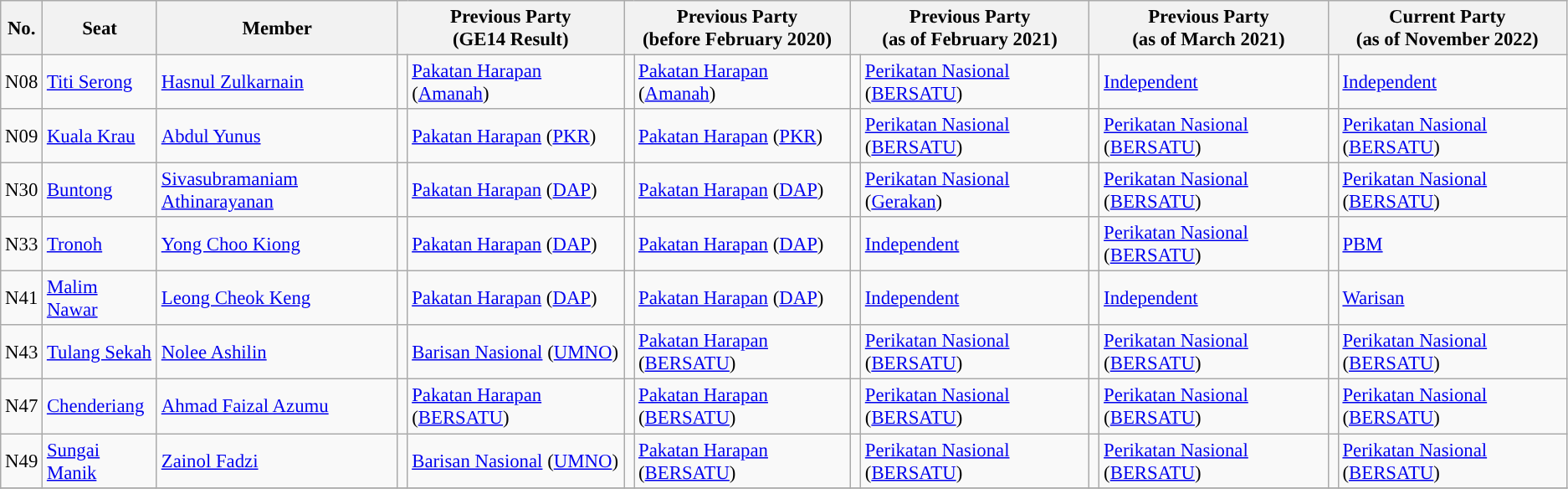<table class="wikitable sortable mw-collapsible mw-collapsed" style="font-size:95%;">
<tr>
<th scope="col">No.</th>
<th scope="col">Seat</th>
<th scope="col">Member</th>
<th colspan="2" scope="col">Previous Party<br>(GE14 Result)</th>
<th colspan="2" scope="col">Previous Party<br>(before February 2020)</th>
<th colspan="2" scope="col">Previous Party<br>(as of February 2021)</th>
<th colspan="2" scope="col">Previous Party<br>(as of March 2021)</th>
<th colspan="2" scope="col">Current Party<br>(as of November 2022)</th>
</tr>
<tr>
<td>N08</td>
<td><a href='#'>Titi Serong</a></td>
<td><a href='#'>Hasnul Zulkarnain</a></td>
<td width="1"></td>
<td><a href='#'>Pakatan Harapan</a> (<a href='#'>Amanah</a>)</td>
<td width="1"></td>
<td><a href='#'>Pakatan Harapan</a> (<a href='#'>Amanah</a>)</td>
<td width="1"></td>
<td><a href='#'>Perikatan Nasional</a> (<a href='#'>BERSATU</a>)</td>
<td width="1"></td>
<td><a href='#'>Independent</a></td>
<td width="1"></td>
<td><a href='#'>Independent</a></td>
</tr>
<tr>
<td>N09</td>
<td><a href='#'>Kuala Krau</a></td>
<td><a href='#'>Abdul Yunus</a></td>
<td width="1"></td>
<td><a href='#'>Pakatan Harapan</a> (<a href='#'>PKR</a>)</td>
<td width="1"></td>
<td><a href='#'>Pakatan Harapan</a> (<a href='#'>PKR</a>)</td>
<td width="1"></td>
<td><a href='#'>Perikatan Nasional</a> (<a href='#'>BERSATU</a>)</td>
<td width="1"></td>
<td><a href='#'>Perikatan Nasional</a> (<a href='#'>BERSATU</a>)</td>
<td width="1"></td>
<td><a href='#'>Perikatan Nasional</a> (<a href='#'>BERSATU</a>)</td>
</tr>
<tr>
<td>N30</td>
<td><a href='#'>Buntong</a></td>
<td><a href='#'>Sivasubramaniam Athinarayanan</a></td>
<td width="1"></td>
<td><a href='#'>Pakatan Harapan</a> (<a href='#'>DAP</a>)</td>
<td width="1"></td>
<td><a href='#'>Pakatan Harapan</a> (<a href='#'>DAP</a>)</td>
<td width="1"></td>
<td><a href='#'>Perikatan Nasional</a> (<a href='#'>Gerakan</a>)</td>
<td width="1"></td>
<td><a href='#'>Perikatan Nasional</a> (<a href='#'>BERSATU</a>)</td>
<td width="1"></td>
<td><a href='#'>Perikatan Nasional</a> (<a href='#'>BERSATU</a>)</td>
</tr>
<tr>
<td>N33</td>
<td><a href='#'>Tronoh</a></td>
<td><a href='#'>Yong Choo Kiong</a></td>
<td width="1"></td>
<td><a href='#'>Pakatan Harapan</a> (<a href='#'>DAP</a>)</td>
<td width="1"></td>
<td><a href='#'>Pakatan Harapan</a> (<a href='#'>DAP</a>)</td>
<td width="1"></td>
<td><a href='#'>Independent</a></td>
<td width="1"></td>
<td><a href='#'>Perikatan Nasional</a> (<a href='#'>BERSATU</a>)</td>
<td></td>
<td><a href='#'>PBM</a></td>
</tr>
<tr>
<td>N41</td>
<td><a href='#'>Malim Nawar</a></td>
<td><a href='#'>Leong Cheok Keng</a></td>
<td width="1"></td>
<td><a href='#'>Pakatan Harapan</a> (<a href='#'>DAP</a>)</td>
<td width="1"></td>
<td><a href='#'>Pakatan Harapan</a> (<a href='#'>DAP</a>)</td>
<td width="1"></td>
<td><a href='#'>Independent</a></td>
<td width="1"></td>
<td><a href='#'>Independent</a></td>
<td></td>
<td><a href='#'>Warisan</a><br></td>
</tr>
<tr>
<td>N43</td>
<td><a href='#'>Tulang Sekah</a></td>
<td><a href='#'>Nolee Ashilin</a></td>
<td width="1"></td>
<td><a href='#'>Barisan Nasional</a> (<a href='#'>UMNO</a>)</td>
<td width="1"></td>
<td><a href='#'>Pakatan Harapan</a> (<a href='#'>BERSATU</a>)</td>
<td width="1"></td>
<td><a href='#'>Perikatan Nasional</a> (<a href='#'>BERSATU</a>)</td>
<td width="1"></td>
<td><a href='#'>Perikatan Nasional</a> (<a href='#'>BERSATU</a>)</td>
<td width="1"></td>
<td><a href='#'>Perikatan Nasional</a> (<a href='#'>BERSATU</a>)</td>
</tr>
<tr>
<td>N47</td>
<td><a href='#'>Chenderiang</a></td>
<td><a href='#'>Ahmad Faizal Azumu</a></td>
<td width="1"></td>
<td><a href='#'>Pakatan Harapan</a> (<a href='#'>BERSATU</a>)</td>
<td width="1"></td>
<td><a href='#'>Pakatan Harapan</a> (<a href='#'>BERSATU</a>)</td>
<td width="1"></td>
<td><a href='#'>Perikatan Nasional</a> (<a href='#'>BERSATU</a>)</td>
<td width="1"></td>
<td><a href='#'>Perikatan Nasional</a> (<a href='#'>BERSATU</a>)</td>
<td width="1"></td>
<td><a href='#'>Perikatan Nasional</a> (<a href='#'>BERSATU</a>)</td>
</tr>
<tr>
<td>N49</td>
<td><a href='#'>Sungai Manik</a></td>
<td><a href='#'>Zainol Fadzi</a></td>
<td width="1"></td>
<td><a href='#'>Barisan Nasional</a> (<a href='#'>UMNO</a>)</td>
<td width="1"></td>
<td><a href='#'>Pakatan Harapan</a> (<a href='#'>BERSATU</a>)</td>
<td width="1"></td>
<td><a href='#'>Perikatan Nasional</a> (<a href='#'>BERSATU</a>)</td>
<td width="1"></td>
<td><a href='#'>Perikatan Nasional</a> (<a href='#'>BERSATU</a>)</td>
<td width="1"></td>
<td><a href='#'>Perikatan Nasional</a> (<a href='#'>BERSATU</a>)</td>
</tr>
<tr>
</tr>
</table>
